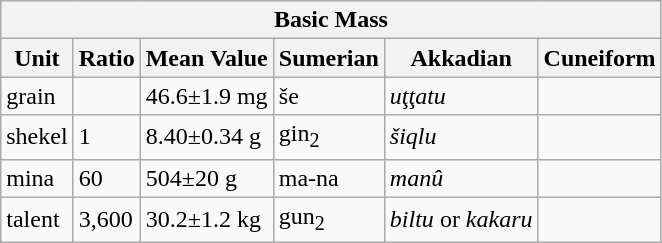<table class="wikitable">
<tr>
<th colspan="7">Basic Mass</th>
</tr>
<tr>
<th>Unit</th>
<th>Ratio</th>
<th>Mean Value</th>
<th>Sumerian</th>
<th>Akkadian</th>
<th>Cuneiform</th>
</tr>
<tr>
<td>grain</td>
<td></td>
<td>46.6±1.9 mg</td>
<td>še</td>
<td><em>uţţatu</em></td>
<td></td>
</tr>
<tr>
<td>shekel</td>
<td>1</td>
<td>8.40±0.34 g</td>
<td>gin<sub>2</sub></td>
<td><em>šiqlu</em></td>
<td></td>
</tr>
<tr>
<td>mina</td>
<td>60</td>
<td>504±20 g</td>
<td>ma-na</td>
<td><em>manû</em></td>
<td></td>
</tr>
<tr>
<td>talent</td>
<td>3,600</td>
<td>30.2±1.2 kg</td>
<td>gun<sub>2</sub></td>
<td><em>biltu</em> or <em>kakaru</em></td>
<td></td>
</tr>
</table>
